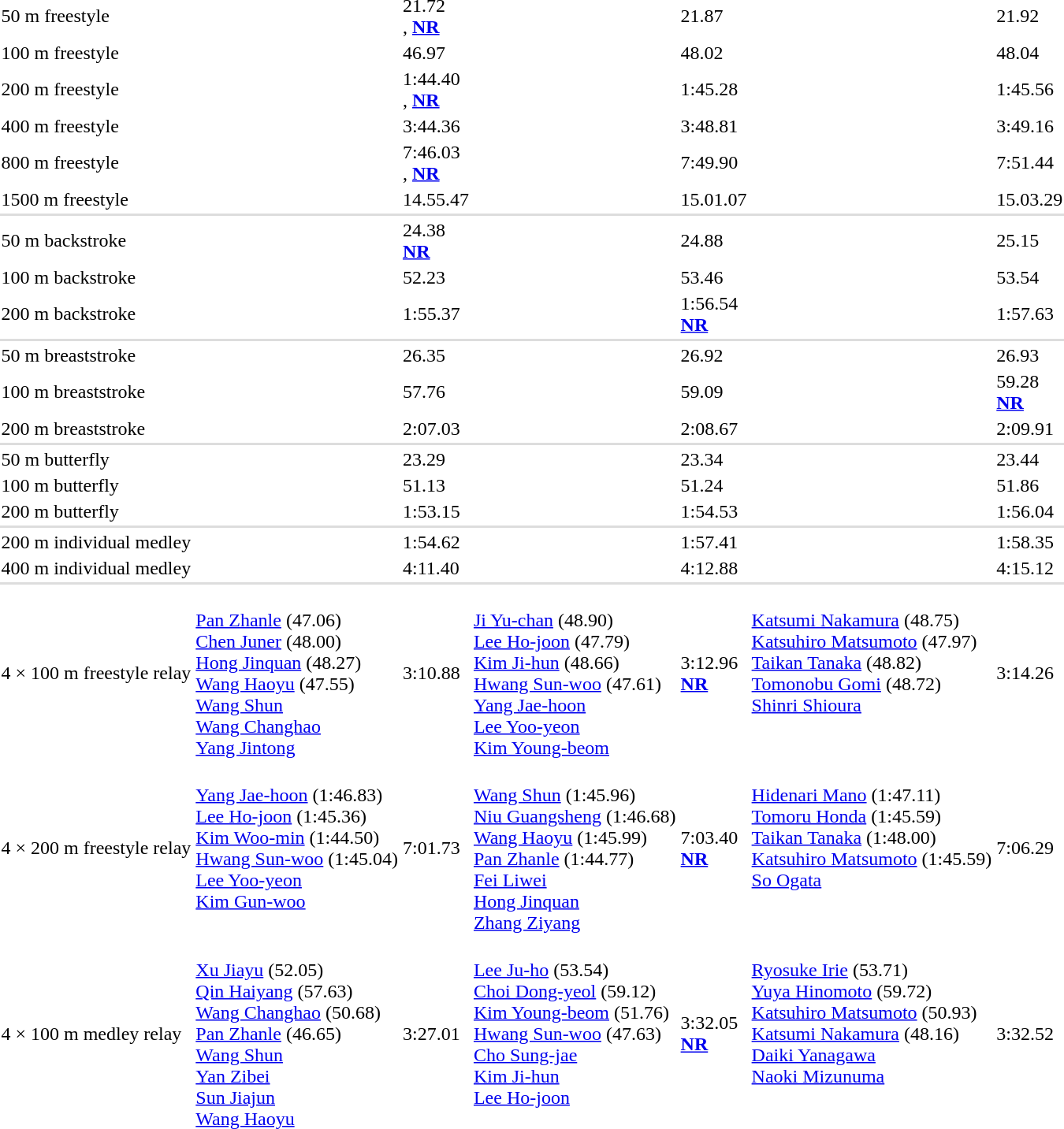<table>
<tr>
<td>50 m freestyle<br></td>
<td></td>
<td>21.72<br>, <strong><a href='#'>NR</a></strong></td>
<td></td>
<td>21.87</td>
<td></td>
<td>21.92</td>
</tr>
<tr>
<td>100 m freestyle<br></td>
<td></td>
<td>46.97<br></td>
<td></td>
<td>48.02</td>
<td></td>
<td>48.04</td>
</tr>
<tr>
<td>200 m freestyle<br></td>
<td></td>
<td>1:44.40<br>, <strong><a href='#'>NR</a></strong></td>
<td></td>
<td>1:45.28</td>
<td></td>
<td>1:45.56</td>
</tr>
<tr>
<td>400 m freestyle<br></td>
<td></td>
<td>3:44.36</td>
<td></td>
<td>3:48.81</td>
<td></td>
<td>3:49.16</td>
</tr>
<tr>
<td>800 m freestyle<br></td>
<td></td>
<td>7:46.03<br>, <strong><a href='#'>NR</a></strong></td>
<td></td>
<td>7:49.90</td>
<td></td>
<td>7:51.44</td>
</tr>
<tr>
<td>1500 m freestyle<br></td>
<td></td>
<td>14.55.47</td>
<td></td>
<td>15.01.07</td>
<td></td>
<td>15.03.29</td>
</tr>
<tr bgcolor=#DDDDDD>
<td colspan=7></td>
</tr>
<tr>
<td>50 m backstroke<br></td>
<td></td>
<td>24.38<br><strong><a href='#'>NR</a></strong></td>
<td></td>
<td>24.88</td>
<td></td>
<td>25.15</td>
</tr>
<tr>
<td>100 m backstroke<br></td>
<td></td>
<td>52.23<br></td>
<td></td>
<td>53.46</td>
<td></td>
<td>53.54</td>
</tr>
<tr>
<td>200 m backstroke<br></td>
<td></td>
<td>1:55.37</td>
<td></td>
<td>1:56.54<br><strong><a href='#'>NR</a></strong></td>
<td></td>
<td>1:57.63</td>
</tr>
<tr bgcolor=#DDDDDD>
<td colspan=7></td>
</tr>
<tr>
<td>50 m breaststroke<br></td>
<td></td>
<td>26.35</td>
<td></td>
<td>26.92</td>
<td></td>
<td>26.93</td>
</tr>
<tr>
<td>100 m breaststroke<br></td>
<td></td>
<td>57.76<br></td>
<td></td>
<td>59.09</td>
<td></td>
<td>59.28<br><strong><a href='#'>NR</a></strong></td>
</tr>
<tr>
<td>200 m breaststroke<br></td>
<td></td>
<td>2:07.03<br></td>
<td></td>
<td>2:08.67</td>
<td></td>
<td>2:09.91</td>
</tr>
<tr bgcolor=#DDDDDD>
<td colspan=7></td>
</tr>
<tr>
<td>50 m butterfly<br></td>
<td></td>
<td>23.29<br></td>
<td></td>
<td>23.34</td>
<td></td>
<td>23.44</td>
</tr>
<tr>
<td>100 m butterfly<br></td>
<td></td>
<td>51.13</td>
<td></td>
<td>51.24</td>
<td></td>
<td>51.86</td>
</tr>
<tr>
<td>200 m butterfly<br></td>
<td></td>
<td>1:53.15<br></td>
<td></td>
<td>1:54.53</td>
<td></td>
<td>1:56.04</td>
</tr>
<tr bgcolor=#DDDDDD>
<td colspan=7></td>
</tr>
<tr>
<td>200 m individual medley<br></td>
<td></td>
<td>1:54.62<br></td>
<td></td>
<td>1:57.41</td>
<td></td>
<td>1:58.35</td>
</tr>
<tr>
<td>400 m individual medley<br></td>
<td></td>
<td>4:11.40</td>
<td></td>
<td>4:12.88</td>
<td></td>
<td>4:15.12</td>
</tr>
<tr bgcolor=#DDDDDD>
<td colspan=7></td>
</tr>
<tr>
<td>4 × 100 m freestyle relay<br></td>
<td valign=top><br><a href='#'>Pan Zhanle</a> (47.06)<br><a href='#'>Chen Juner</a> (48.00)<br><a href='#'>Hong Jinquan</a> (48.27)<br><a href='#'>Wang Haoyu</a> (47.55)<br><a href='#'>Wang Shun</a><br><a href='#'>Wang Changhao</a><br><a href='#'>Yang Jintong</a></td>
<td>3:10.88<br></td>
<td valign=top><br><a href='#'>Ji Yu-chan</a> (48.90)<br><a href='#'>Lee Ho-joon</a> (47.79)<br><a href='#'>Kim Ji-hun</a> (48.66)<br><a href='#'>Hwang Sun-woo</a> (47.61)<br><a href='#'>Yang Jae-hoon</a><br><a href='#'>Lee Yoo-yeon</a><br><a href='#'>Kim Young-beom</a></td>
<td>3:12.96<br><strong><a href='#'>NR</a></strong></td>
<td valign=top><br><a href='#'>Katsumi Nakamura</a> (48.75)<br><a href='#'>Katsuhiro Matsumoto</a> (47.97)<br><a href='#'>Taikan Tanaka</a> (48.82)<br><a href='#'>Tomonobu Gomi</a> (48.72)<br><a href='#'>Shinri Shioura</a></td>
<td>3:14.26</td>
</tr>
<tr>
<td>4 × 200 m freestyle relay<br></td>
<td valign=top><br><a href='#'>Yang Jae-hoon</a> (1:46.83)<br><a href='#'>Lee Ho-joon</a> (1:45.36)<br><a href='#'>Kim Woo-min</a> (1:44.50)<br><a href='#'>Hwang Sun-woo</a> (1:45.04)<br><a href='#'>Lee Yoo-yeon</a><br><a href='#'>Kim Gun-woo</a></td>
<td>7:01.73<br></td>
<td valign=top><br><a href='#'>Wang Shun</a> (1:45.96)<br><a href='#'>Niu Guangsheng</a> (1:46.68)<br><a href='#'>Wang Haoyu</a> (1:45.99)<br><a href='#'>Pan Zhanle</a> (1:44.77)<br><a href='#'>Fei Liwei</a><br><a href='#'>Hong Jinquan</a><br><a href='#'>Zhang Ziyang</a></td>
<td>7:03.40<br><strong><a href='#'>NR</a></strong></td>
<td valign=top><br><a href='#'>Hidenari Mano</a> (1:47.11)<br><a href='#'>Tomoru Honda</a> (1:45.59)<br><a href='#'>Taikan Tanaka</a> (1:48.00)<br><a href='#'>Katsuhiro Matsumoto</a> (1:45.59)<br><a href='#'>So Ogata</a></td>
<td>7:06.29</td>
</tr>
<tr>
<td>4 × 100 m medley relay<br></td>
<td valign=top><br><a href='#'>Xu Jiayu</a> (52.05) <br><a href='#'>Qin Haiyang</a> (57.63)<br><a href='#'>Wang Changhao</a> (50.68)<br><a href='#'>Pan Zhanle</a> (46.65)<br><a href='#'>Wang Shun</a><br><a href='#'>Yan Zibei</a><br><a href='#'>Sun Jiajun</a><br><a href='#'>Wang Haoyu</a></td>
<td>3:27.01<br></td>
<td valign=top><br><a href='#'>Lee Ju-ho</a> (53.54)<br><a href='#'>Choi Dong-yeol</a> (59.12)<br><a href='#'>Kim Young-beom</a> (51.76)<br><a href='#'>Hwang Sun-woo</a> (47.63)<br><a href='#'>Cho Sung-jae</a><br><a href='#'>Kim Ji-hun</a><br><a href='#'>Lee Ho-joon</a></td>
<td>3:32.05<br><strong><a href='#'>NR</a></strong></td>
<td valign=top><br><a href='#'>Ryosuke Irie</a> (53.71)<br><a href='#'>Yuya Hinomoto</a> (59.72)<br><a href='#'>Katsuhiro Matsumoto</a> (50.93)<br><a href='#'>Katsumi Nakamura</a> (48.16)<br><a href='#'>Daiki Yanagawa</a><br><a href='#'>Naoki Mizunuma</a></td>
<td>3:32.52</td>
</tr>
</table>
